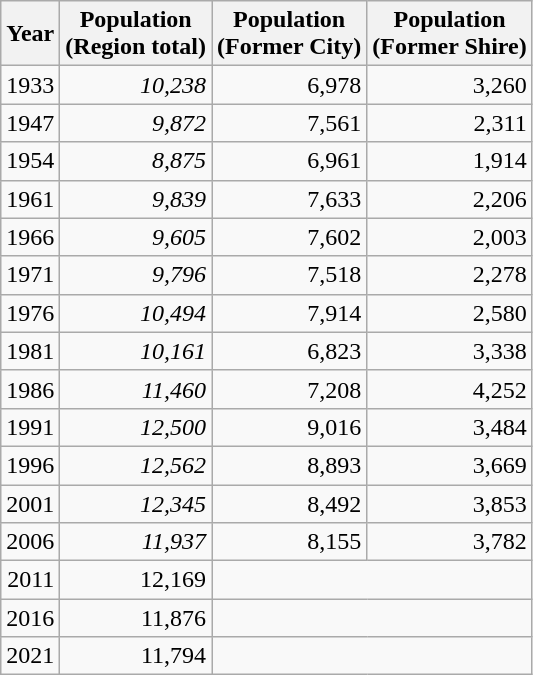<table class="wikitable" style="text-align:right;">
<tr>
<th>Year</th>
<th>Population<br>(Region total)</th>
<th>Population<br>(Former City)</th>
<th>Population<br>(Former Shire)</th>
</tr>
<tr>
<td>1933</td>
<td><em>10,238</em></td>
<td>6,978</td>
<td>3,260</td>
</tr>
<tr>
<td>1947</td>
<td><em>9,872</em></td>
<td>7,561</td>
<td>2,311</td>
</tr>
<tr>
<td>1954</td>
<td><em>8,875</em></td>
<td>6,961</td>
<td>1,914</td>
</tr>
<tr>
<td>1961</td>
<td><em>9,839</em></td>
<td>7,633</td>
<td>2,206</td>
</tr>
<tr>
<td>1966</td>
<td><em>9,605</em></td>
<td>7,602</td>
<td>2,003</td>
</tr>
<tr>
<td>1971</td>
<td><em>9,796</em></td>
<td>7,518</td>
<td>2,278</td>
</tr>
<tr>
<td>1976</td>
<td><em>10,494</em></td>
<td>7,914</td>
<td>2,580</td>
</tr>
<tr>
<td>1981</td>
<td><em>10,161</em></td>
<td>6,823</td>
<td>3,338</td>
</tr>
<tr>
<td>1986</td>
<td><em>11,460</em></td>
<td>7,208</td>
<td>4,252</td>
</tr>
<tr>
<td>1991</td>
<td><em>12,500</em></td>
<td>9,016</td>
<td>3,484</td>
</tr>
<tr>
<td>1996</td>
<td><em>12,562</em></td>
<td>8,893</td>
<td>3,669</td>
</tr>
<tr>
<td>2001</td>
<td><em>12,345</em></td>
<td>8,492</td>
<td>3,853</td>
</tr>
<tr>
<td>2006</td>
<td><em>11,937</em></td>
<td>8,155</td>
<td>3,782</td>
</tr>
<tr>
<td>2011</td>
<td>12,169</td>
<td colspan=2 style="text-align: left;"></td>
</tr>
<tr>
<td>2016</td>
<td>11,876</td>
<td colspan=2 style="text-align: left;"></td>
</tr>
<tr>
<td>2021</td>
<td>11,794</td>
<td colspan=2 style="text-align: left;"></td>
</tr>
</table>
